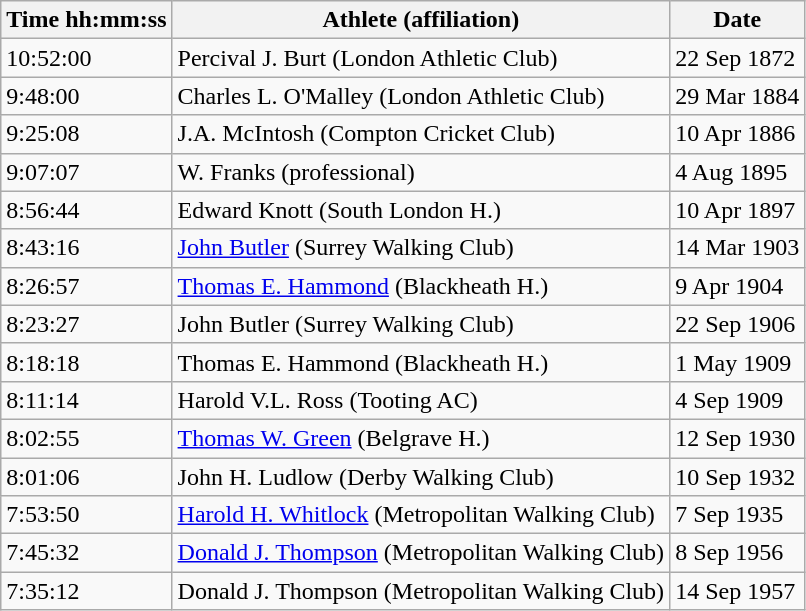<table class="wikitable">
<tr>
<th>Time hh:mm:ss</th>
<th>Athlete (affiliation)</th>
<th>Date</th>
</tr>
<tr>
<td>10:52:00</td>
<td>Percival J. Burt (London Athletic Club)</td>
<td>22 Sep 1872</td>
</tr>
<tr>
<td>9:48:00</td>
<td>Charles L. O'Malley (London Athletic Club)</td>
<td>29 Mar 1884</td>
</tr>
<tr>
<td>9:25:08</td>
<td>J.A. McIntosh (Compton Cricket Club)</td>
<td>10 Apr 1886</td>
</tr>
<tr>
<td>9:07:07</td>
<td>W. Franks (professional)</td>
<td>4 Aug 1895</td>
</tr>
<tr>
<td>8:56:44</td>
<td>Edward Knott (South London H.)</td>
<td>10 Apr 1897</td>
</tr>
<tr>
<td>8:43:16</td>
<td><a href='#'>John Butler</a> (Surrey Walking Club)</td>
<td>14 Mar 1903</td>
</tr>
<tr>
<td>8:26:57</td>
<td><a href='#'>Thomas E. Hammond</a> (Blackheath H.)</td>
<td>9 Apr 1904</td>
</tr>
<tr>
<td>8:23:27</td>
<td>John Butler (Surrey Walking Club)</td>
<td>22 Sep 1906</td>
</tr>
<tr>
<td>8:18:18</td>
<td>Thomas E. Hammond (Blackheath H.)</td>
<td>1 May 1909</td>
</tr>
<tr>
<td>8:11:14</td>
<td>Harold V.L. Ross (Tooting AC)</td>
<td>4 Sep 1909</td>
</tr>
<tr>
<td>8:02:55</td>
<td><a href='#'>Thomas W. Green</a> (Belgrave H.)</td>
<td>12 Sep 1930</td>
</tr>
<tr>
<td>8:01:06</td>
<td>John H. Ludlow (Derby Walking Club)</td>
<td>10 Sep 1932</td>
</tr>
<tr>
<td>7:53:50</td>
<td><a href='#'>Harold H. Whitlock</a> (Metropolitan Walking Club)</td>
<td>7 Sep 1935</td>
</tr>
<tr>
<td>7:45:32</td>
<td><a href='#'>Donald J. Thompson</a> (Metropolitan Walking Club)</td>
<td>8 Sep 1956</td>
</tr>
<tr>
<td>7:35:12</td>
<td>Donald J. Thompson (Metropolitan Walking Club)</td>
<td>14 Sep 1957</td>
</tr>
</table>
